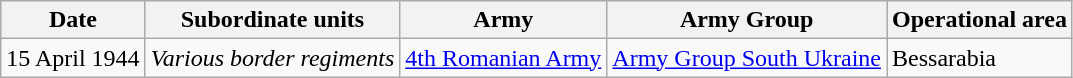<table class="wikitable">
<tr>
<th>Date</th>
<th>Subordinate units</th>
<th>Army</th>
<th>Army Group</th>
<th>Operational area</th>
</tr>
<tr>
<td>15 April 1944</td>
<td><em>Various border regiments</em></td>
<td><a href='#'>4th Romanian Army</a></td>
<td><a href='#'>Army Group South Ukraine</a></td>
<td>Bessarabia</td>
</tr>
</table>
